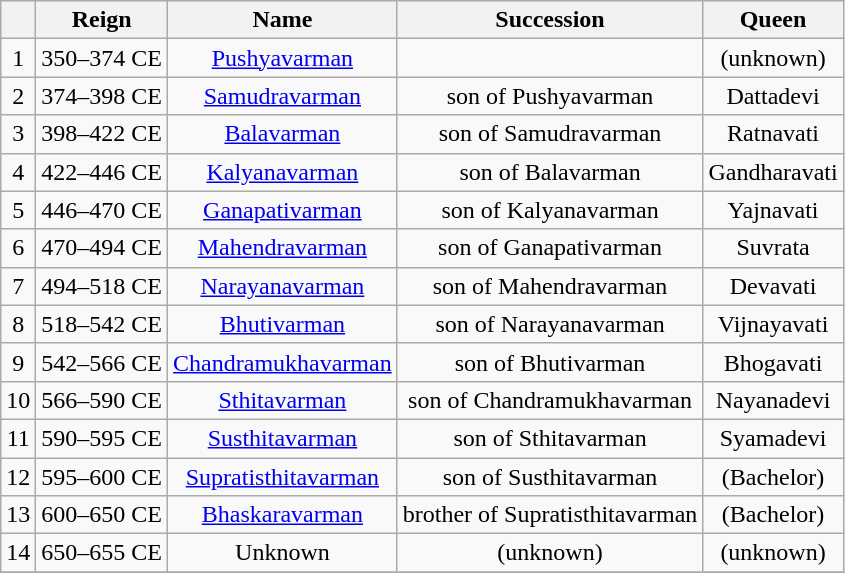<table class="wikitable" style="text-align:center;" align="center">
<tr>
<th></th>
<th>Reign</th>
<th>Name</th>
<th>Succession</th>
<th>Queen</th>
</tr>
<tr>
<td>1</td>
<td>350–374 CE</td>
<td><a href='#'>Pushyavarman</a></td>
<td></td>
<td>(unknown)</td>
</tr>
<tr>
<td>2</td>
<td>374–398 CE</td>
<td><a href='#'>Samudravarman</a></td>
<td>son of Pushyavarman</td>
<td>Dattadevi</td>
</tr>
<tr>
<td>3</td>
<td>398–422 CE</td>
<td><a href='#'>Balavarman</a></td>
<td>son of Samudravarman</td>
<td>Ratnavati</td>
</tr>
<tr>
<td>4</td>
<td>422–446 CE</td>
<td><a href='#'>Kalyanavarman</a></td>
<td>son of Balavarman</td>
<td>Gandharavati</td>
</tr>
<tr>
<td>5</td>
<td>446–470 CE</td>
<td><a href='#'>Ganapativarman</a></td>
<td>son of Kalyanavarman</td>
<td>Yajnavati</td>
</tr>
<tr>
<td>6</td>
<td>470–494 CE</td>
<td><a href='#'>Mahendravarman</a></td>
<td>son of Ganapativarman</td>
<td>Suvrata</td>
</tr>
<tr>
<td>7</td>
<td>494–518 CE</td>
<td><a href='#'>Narayanavarman</a></td>
<td>son of Mahendravarman</td>
<td>Devavati</td>
</tr>
<tr>
<td>8</td>
<td>518–542 CE</td>
<td><a href='#'>Bhutivarman</a></td>
<td>son of Narayanavarman</td>
<td>Vijnayavati</td>
</tr>
<tr>
<td>9</td>
<td>542–566 CE</td>
<td><a href='#'>Chandramukhavarman</a></td>
<td>son of Bhutivarman</td>
<td>Bhogavati</td>
</tr>
<tr>
<td>10</td>
<td>566–590 CE</td>
<td><a href='#'>Sthitavarman</a></td>
<td>son of Chandramukhavarman</td>
<td>Nayanadevi</td>
</tr>
<tr>
<td>11</td>
<td>590–595 CE</td>
<td><a href='#'>Susthitavarman</a></td>
<td>son of Sthitavarman</td>
<td>Syamadevi</td>
</tr>
<tr>
<td>12</td>
<td>595–600 CE</td>
<td><a href='#'>Supratisthitavarman</a></td>
<td>son of Susthitavarman</td>
<td>(Bachelor)</td>
</tr>
<tr>
<td>13</td>
<td>600–650 CE</td>
<td><a href='#'>Bhaskaravarman</a></td>
<td>brother of Supratisthitavarman</td>
<td>(Bachelor)</td>
</tr>
<tr>
<td>14</td>
<td>650–655 CE</td>
<td>Unknown</td>
<td>(unknown)</td>
<td>(unknown)</td>
</tr>
<tr>
</tr>
</table>
